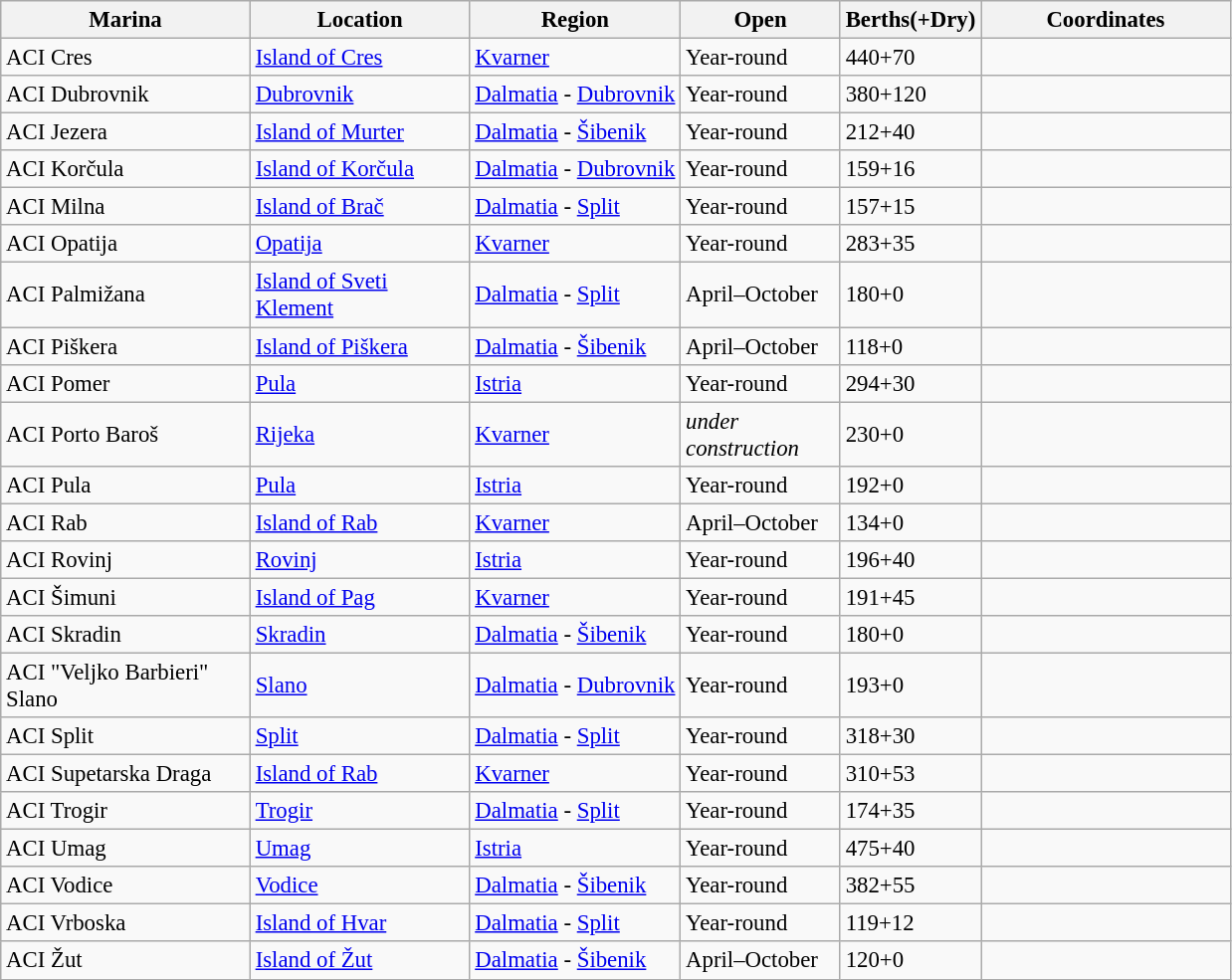<table class="wikitable sortable" style="text-align: left; font-size: 95%;">
<tr>
<th width=160px>Marina</th>
<th width=140px>Location</th>
<th>Region</th>
<th width=100px>Open</th>
<th width=60px>Berths(+Dry)</th>
<th class="unsortable" width=160px>Coordinates</th>
</tr>
<tr>
<td>ACI Cres</td>
<td><a href='#'>Island of Cres</a></td>
<td><a href='#'>Kvarner</a></td>
<td>Year-round</td>
<td>440+70</td>
<td></td>
</tr>
<tr>
<td>ACI Dubrovnik</td>
<td><a href='#'>Dubrovnik</a></td>
<td><a href='#'>Dalmatia</a> - <a href='#'>Dubrovnik</a></td>
<td>Year-round</td>
<td>380+120</td>
<td></td>
</tr>
<tr>
<td>ACI Jezera</td>
<td><a href='#'>Island of Murter</a></td>
<td><a href='#'>Dalmatia</a> - <a href='#'>Šibenik</a></td>
<td>Year-round</td>
<td>212+40</td>
<td></td>
</tr>
<tr>
<td>ACI Korčula</td>
<td><a href='#'>Island of Korčula</a></td>
<td><a href='#'>Dalmatia</a> - <a href='#'>Dubrovnik</a></td>
<td>Year-round</td>
<td>159+16</td>
<td></td>
</tr>
<tr>
<td>ACI Milna</td>
<td><a href='#'>Island of Brač</a></td>
<td><a href='#'>Dalmatia</a> - <a href='#'>Split</a></td>
<td>Year-round</td>
<td>157+15</td>
<td></td>
</tr>
<tr>
<td>ACI Opatija</td>
<td><a href='#'>Opatija</a></td>
<td><a href='#'>Kvarner</a></td>
<td>Year-round</td>
<td>283+35</td>
<td></td>
</tr>
<tr>
<td>ACI Palmižana</td>
<td><a href='#'>Island of Sveti Klement</a></td>
<td><a href='#'>Dalmatia</a> - <a href='#'>Split</a></td>
<td>April–October</td>
<td>180+0</td>
<td></td>
</tr>
<tr>
<td>ACI Piškera</td>
<td><a href='#'>Island of Piškera</a></td>
<td><a href='#'>Dalmatia</a> - <a href='#'>Šibenik</a></td>
<td>April–October</td>
<td>118+0</td>
<td></td>
</tr>
<tr>
<td>ACI Pomer</td>
<td><a href='#'>Pula</a></td>
<td><a href='#'>Istria</a></td>
<td>Year-round</td>
<td>294+30</td>
<td></td>
</tr>
<tr>
<td>ACI Porto Baroš</td>
<td><a href='#'>Rijeka</a></td>
<td><a href='#'>Kvarner</a></td>
<td><em>under construction</em></td>
<td>230+0</td>
<td></td>
</tr>
<tr>
<td>ACI Pula</td>
<td><a href='#'>Pula</a></td>
<td><a href='#'>Istria</a></td>
<td>Year-round</td>
<td>192+0</td>
<td></td>
</tr>
<tr>
<td>ACI Rab</td>
<td><a href='#'>Island of Rab</a></td>
<td><a href='#'>Kvarner</a></td>
<td>April–October</td>
<td>134+0</td>
<td></td>
</tr>
<tr>
<td>ACI Rovinj</td>
<td><a href='#'>Rovinj</a></td>
<td><a href='#'>Istria</a></td>
<td>Year-round</td>
<td>196+40</td>
<td></td>
</tr>
<tr>
<td>ACI Šimuni</td>
<td><a href='#'>Island of Pag</a></td>
<td><a href='#'>Kvarner</a></td>
<td>Year-round</td>
<td>191+45</td>
<td></td>
</tr>
<tr>
<td>ACI Skradin</td>
<td><a href='#'>Skradin</a></td>
<td><a href='#'>Dalmatia</a> - <a href='#'>Šibenik</a></td>
<td>Year-round</td>
<td>180+0</td>
<td></td>
</tr>
<tr>
<td>ACI "Veljko Barbieri" Slano</td>
<td><a href='#'>Slano</a></td>
<td><a href='#'>Dalmatia</a> - <a href='#'>Dubrovnik</a></td>
<td>Year-round</td>
<td>193+0</td>
<td></td>
</tr>
<tr>
<td>ACI Split</td>
<td><a href='#'>Split</a></td>
<td><a href='#'>Dalmatia</a> - <a href='#'>Split</a></td>
<td>Year-round</td>
<td>318+30</td>
<td></td>
</tr>
<tr>
<td>ACI Supetarska Draga</td>
<td><a href='#'>Island of Rab</a></td>
<td><a href='#'>Kvarner</a></td>
<td>Year-round</td>
<td>310+53</td>
<td></td>
</tr>
<tr>
<td>ACI Trogir</td>
<td><a href='#'>Trogir</a></td>
<td><a href='#'>Dalmatia</a> - <a href='#'>Split</a></td>
<td>Year-round</td>
<td>174+35</td>
<td></td>
</tr>
<tr>
<td>ACI Umag</td>
<td><a href='#'>Umag</a></td>
<td><a href='#'>Istria</a></td>
<td>Year-round</td>
<td>475+40</td>
<td></td>
</tr>
<tr>
<td>ACI Vodice</td>
<td><a href='#'>Vodice</a></td>
<td><a href='#'>Dalmatia</a> - <a href='#'>Šibenik</a></td>
<td>Year-round</td>
<td>382+55</td>
<td></td>
</tr>
<tr>
<td>ACI Vrboska</td>
<td><a href='#'>Island of Hvar</a></td>
<td><a href='#'>Dalmatia</a> - <a href='#'>Split</a></td>
<td>Year-round</td>
<td>119+12</td>
<td></td>
</tr>
<tr>
<td>ACI Žut</td>
<td><a href='#'>Island of Žut</a></td>
<td><a href='#'>Dalmatia</a> - <a href='#'>Šibenik</a></td>
<td>April–October</td>
<td>120+0</td>
<td></td>
</tr>
</table>
